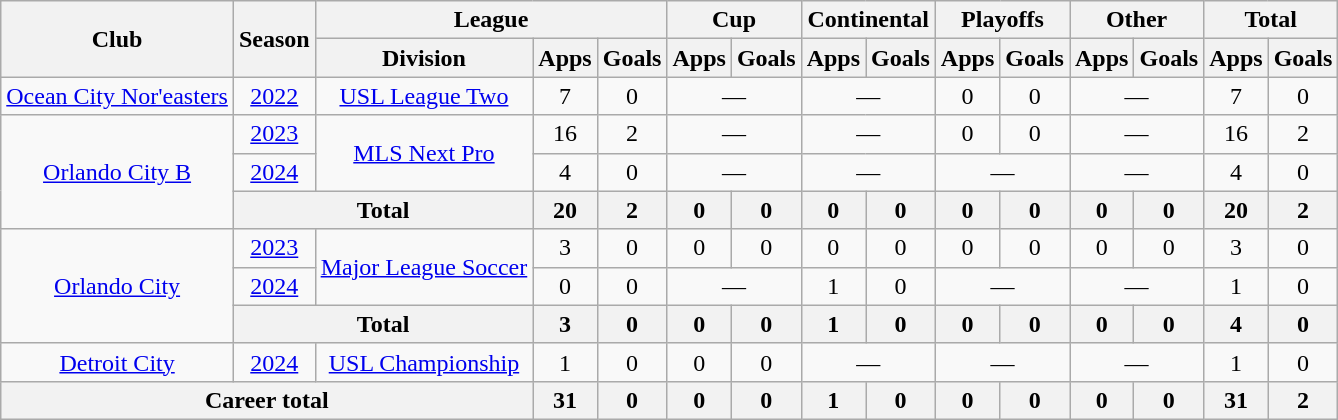<table class="wikitable" style="text-align:center;">
<tr>
<th rowspan="2">Club</th>
<th rowspan="2">Season</th>
<th colspan="3">League</th>
<th colspan="2">Cup</th>
<th colspan="2">Continental</th>
<th colspan="2">Playoffs</th>
<th colspan="2">Other</th>
<th colspan="2">Total</th>
</tr>
<tr>
<th>Division</th>
<th>Apps</th>
<th>Goals</th>
<th>Apps</th>
<th>Goals</th>
<th>Apps</th>
<th>Goals</th>
<th>Apps</th>
<th>Goals</th>
<th>Apps</th>
<th>Goals</th>
<th>Apps</th>
<th>Goals</th>
</tr>
<tr>
<td><a href='#'>Ocean City Nor'easters</a></td>
<td><a href='#'>2022</a></td>
<td><a href='#'>USL League Two</a></td>
<td>7</td>
<td>0</td>
<td colspan="2">—</td>
<td colspan="2">—</td>
<td>0</td>
<td>0</td>
<td colspan="2">—</td>
<td>7</td>
<td>0</td>
</tr>
<tr>
<td rowspan="3"><a href='#'>Orlando City B</a></td>
<td><a href='#'>2023</a></td>
<td rowspan="2"><a href='#'>MLS Next Pro</a></td>
<td>16</td>
<td>2</td>
<td colspan="2">—</td>
<td colspan="2">—</td>
<td>0</td>
<td>0</td>
<td colspan="2">—</td>
<td>16</td>
<td>2</td>
</tr>
<tr>
<td><a href='#'>2024</a></td>
<td>4</td>
<td>0</td>
<td colspan="2">—</td>
<td colspan="2">—</td>
<td colspan="2">—</td>
<td colspan="2">—</td>
<td>4</td>
<td>0</td>
</tr>
<tr>
<th colspan="2">Total</th>
<th>20</th>
<th>2</th>
<th>0</th>
<th>0</th>
<th>0</th>
<th>0</th>
<th>0</th>
<th>0</th>
<th>0</th>
<th>0</th>
<th>20</th>
<th>2</th>
</tr>
<tr>
<td rowspan="3"><a href='#'>Orlando City</a></td>
<td><a href='#'>2023</a></td>
<td rowspan="2"><a href='#'>Major League Soccer</a></td>
<td>3</td>
<td>0</td>
<td>0</td>
<td>0</td>
<td>0</td>
<td>0</td>
<td>0</td>
<td>0</td>
<td>0</td>
<td>0</td>
<td>3</td>
<td>0</td>
</tr>
<tr>
<td><a href='#'>2024</a></td>
<td>0</td>
<td>0</td>
<td colspan="2">—</td>
<td>1</td>
<td>0</td>
<td colspan="2">—</td>
<td colspan="2">—</td>
<td>1</td>
<td>0</td>
</tr>
<tr>
<th colspan="2">Total</th>
<th>3</th>
<th>0</th>
<th>0</th>
<th>0</th>
<th>1</th>
<th>0</th>
<th>0</th>
<th>0</th>
<th>0</th>
<th>0</th>
<th>4</th>
<th>0</th>
</tr>
<tr>
<td><a href='#'>Detroit City</a></td>
<td><a href='#'>2024</a></td>
<td><a href='#'>USL Championship</a></td>
<td>1</td>
<td>0</td>
<td>0</td>
<td>0</td>
<td colspan="2">—</td>
<td colspan="2">—</td>
<td colspan="2">—</td>
<td>1</td>
<td>0</td>
</tr>
<tr>
<th colspan="3">Career total</th>
<th>31</th>
<th>0</th>
<th>0</th>
<th>0</th>
<th>1</th>
<th>0</th>
<th>0</th>
<th>0</th>
<th>0</th>
<th>0</th>
<th>31</th>
<th>2</th>
</tr>
</table>
